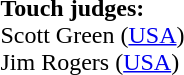<table style="width:100%">
<tr>
<td><br><strong>Touch judges:</strong>
<br>Scott Green (<a href='#'>USA</a>)
<br>Jim Rogers (<a href='#'>USA</a>)</td>
</tr>
</table>
